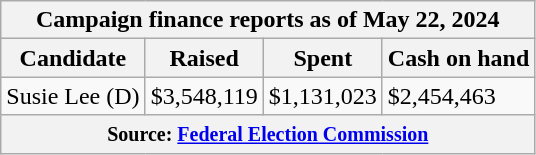<table class="wikitable sortable">
<tr>
<th colspan=4>Campaign finance reports as of May 22, 2024</th>
</tr>
<tr style="text-align:center;">
<th>Candidate</th>
<th>Raised</th>
<th>Spent</th>
<th>Cash on hand</th>
</tr>
<tr>
<td>Susie Lee (D)</td>
<td>$3,548,119</td>
<td>$1,131,023</td>
<td>$2,454,463</td>
</tr>
<tr>
<th colspan="4"><small>Source: <a href='#'>Federal Election Commission</a></small></th>
</tr>
</table>
